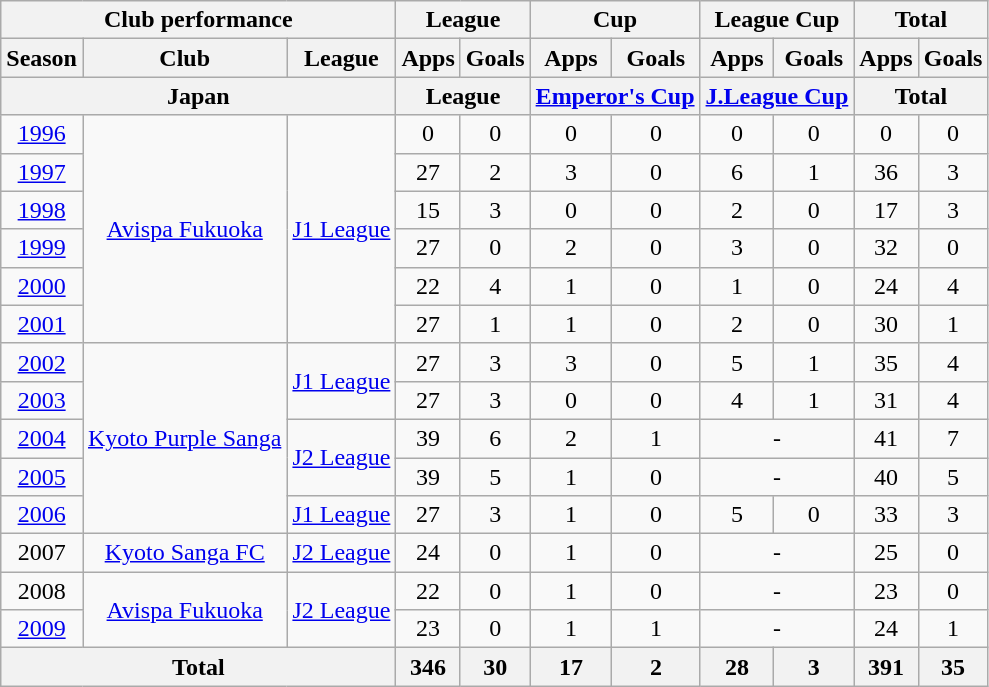<table class="wikitable" style="text-align:center;">
<tr>
<th colspan=3>Club performance</th>
<th colspan=2>League</th>
<th colspan=2>Cup</th>
<th colspan=2>League Cup</th>
<th colspan=2>Total</th>
</tr>
<tr>
<th>Season</th>
<th>Club</th>
<th>League</th>
<th>Apps</th>
<th>Goals</th>
<th>Apps</th>
<th>Goals</th>
<th>Apps</th>
<th>Goals</th>
<th>Apps</th>
<th>Goals</th>
</tr>
<tr>
<th colspan=3>Japan</th>
<th colspan=2>League</th>
<th colspan=2><a href='#'>Emperor's Cup</a></th>
<th colspan=2><a href='#'>J.League Cup</a></th>
<th colspan=2>Total</th>
</tr>
<tr>
<td><a href='#'>1996</a></td>
<td rowspan="6"><a href='#'>Avispa Fukuoka</a></td>
<td rowspan="6"><a href='#'>J1 League</a></td>
<td>0</td>
<td>0</td>
<td>0</td>
<td>0</td>
<td>0</td>
<td>0</td>
<td>0</td>
<td>0</td>
</tr>
<tr>
<td><a href='#'>1997</a></td>
<td>27</td>
<td>2</td>
<td>3</td>
<td>0</td>
<td>6</td>
<td>1</td>
<td>36</td>
<td>3</td>
</tr>
<tr>
<td><a href='#'>1998</a></td>
<td>15</td>
<td>3</td>
<td>0</td>
<td>0</td>
<td>2</td>
<td>0</td>
<td>17</td>
<td>3</td>
</tr>
<tr>
<td><a href='#'>1999</a></td>
<td>27</td>
<td>0</td>
<td>2</td>
<td>0</td>
<td>3</td>
<td>0</td>
<td>32</td>
<td>0</td>
</tr>
<tr>
<td><a href='#'>2000</a></td>
<td>22</td>
<td>4</td>
<td>1</td>
<td>0</td>
<td>1</td>
<td>0</td>
<td>24</td>
<td>4</td>
</tr>
<tr>
<td><a href='#'>2001</a></td>
<td>27</td>
<td>1</td>
<td>1</td>
<td>0</td>
<td>2</td>
<td>0</td>
<td>30</td>
<td>1</td>
</tr>
<tr>
<td><a href='#'>2002</a></td>
<td rowspan="5"><a href='#'>Kyoto Purple Sanga</a></td>
<td rowspan="2"><a href='#'>J1 League</a></td>
<td>27</td>
<td>3</td>
<td>3</td>
<td>0</td>
<td>5</td>
<td>1</td>
<td>35</td>
<td>4</td>
</tr>
<tr>
<td><a href='#'>2003</a></td>
<td>27</td>
<td>3</td>
<td>0</td>
<td>0</td>
<td>4</td>
<td>1</td>
<td>31</td>
<td>4</td>
</tr>
<tr>
<td><a href='#'>2004</a></td>
<td rowspan="2"><a href='#'>J2 League</a></td>
<td>39</td>
<td>6</td>
<td>2</td>
<td>1</td>
<td colspan="2">-</td>
<td>41</td>
<td>7</td>
</tr>
<tr>
<td><a href='#'>2005</a></td>
<td>39</td>
<td>5</td>
<td>1</td>
<td>0</td>
<td colspan="2">-</td>
<td>40</td>
<td>5</td>
</tr>
<tr>
<td><a href='#'>2006</a></td>
<td><a href='#'>J1 League</a></td>
<td>27</td>
<td>3</td>
<td>1</td>
<td>0</td>
<td>5</td>
<td>0</td>
<td>33</td>
<td>3</td>
</tr>
<tr>
<td>2007</td>
<td><a href='#'>Kyoto Sanga FC</a></td>
<td><a href='#'>J2 League</a></td>
<td>24</td>
<td>0</td>
<td>1</td>
<td>0</td>
<td colspan="2">-</td>
<td>25</td>
<td>0</td>
</tr>
<tr>
<td>2008</td>
<td rowspan="2"><a href='#'>Avispa Fukuoka</a></td>
<td rowspan="2"><a href='#'>J2 League</a></td>
<td>22</td>
<td>0</td>
<td>1</td>
<td>0</td>
<td colspan="2">-</td>
<td>23</td>
<td>0</td>
</tr>
<tr>
<td><a href='#'>2009</a></td>
<td>23</td>
<td>0</td>
<td>1</td>
<td>1</td>
<td colspan="2">-</td>
<td>24</td>
<td>1</td>
</tr>
<tr>
<th colspan=3>Total</th>
<th>346</th>
<th>30</th>
<th>17</th>
<th>2</th>
<th>28</th>
<th>3</th>
<th>391</th>
<th>35</th>
</tr>
</table>
